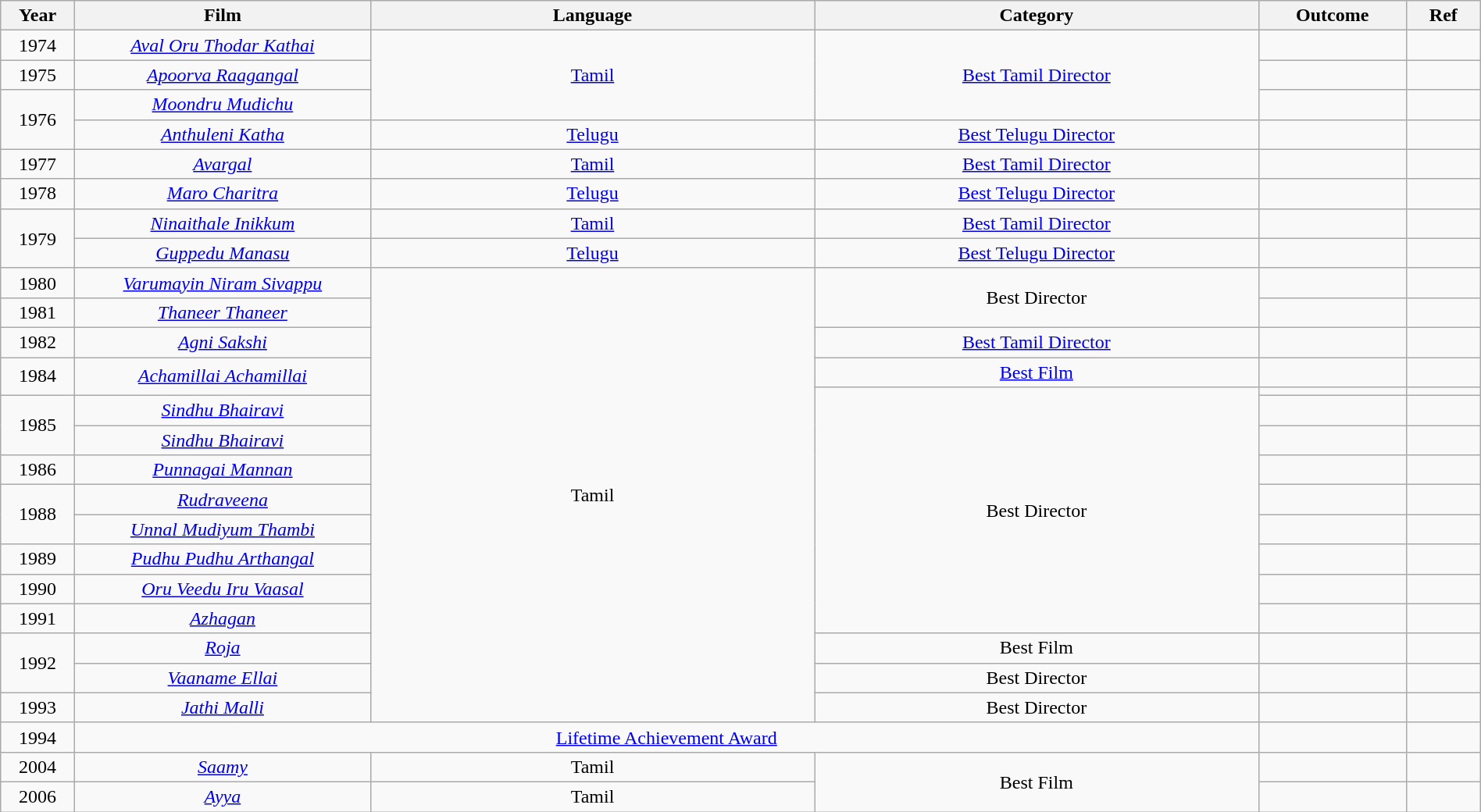<table class="wikitable" style="width:100%;">
<tr>
<th width=5%>Year</th>
<th style="width:20%;">Film</th>
<th style="width:30%;">Language</th>
<th style="width:30%;">Category</th>
<th style="width:10%;">Outcome</th>
<th style="width:5%;">Ref</th>
</tr>
<tr>
<td style="text-align:center;">1974</td>
<td style="text-align:center;"><em><a href='#'>Aval Oru Thodar Kathai</a></em></td>
<td rowspan="3" style="text-align:center;"><a href='#'>Tamil</a></td>
<td rowspan="3" style="text-align:center;"><a href='#'>Best Tamil Director</a></td>
<td></td>
<td></td>
</tr>
<tr>
<td style="text-align:center;">1975</td>
<td style="text-align:center;"><em><a href='#'>Apoorva Raagangal</a></em></td>
<td></td>
<td></td>
</tr>
<tr>
<td rowspan="2" style="text-align:center;">1976</td>
<td style="text-align:center;"><em><a href='#'>Moondru Mudichu</a></em></td>
<td></td>
<td></td>
</tr>
<tr>
<td style="text-align:center;"><em><a href='#'>Anthuleni Katha</a></em></td>
<td style="text-align:center;"><a href='#'>Telugu</a></td>
<td style="text-align:center;"><a href='#'>Best Telugu Director</a></td>
<td></td>
<td></td>
</tr>
<tr>
<td style="text-align:center;">1977</td>
<td style="text-align:center;"><em><a href='#'>Avargal</a></em></td>
<td style="text-align:center;"><a href='#'>Tamil</a></td>
<td style="text-align:center;"><a href='#'>Best Tamil Director</a></td>
<td></td>
<td></td>
</tr>
<tr>
<td style="text-align:center;">1978</td>
<td style="text-align:center;"><em><a href='#'>Maro Charitra</a></em></td>
<td style="text-align:center;"><a href='#'>Telugu</a></td>
<td style="text-align:center;"><a href='#'>Best Telugu Director</a></td>
<td></td>
<td></td>
</tr>
<tr>
<td rowspan="2" style="text-align:center;">1979</td>
<td style="text-align:center;"><em><a href='#'>Ninaithale Inikkum</a></em></td>
<td style="text-align:center;"><a href='#'>Tamil</a></td>
<td style="text-align:center;"><a href='#'>Best Tamil Director</a></td>
<td></td>
<td></td>
</tr>
<tr>
<td style="text-align:center;"><em><a href='#'>Guppedu Manasu</a></em></td>
<td style="text-align:center;"><a href='#'>Telugu</a></td>
<td style="text-align:center;"><a href='#'>Best Telugu Director</a></td>
<td></td>
<td></td>
</tr>
<tr>
<td style="text-align:center;">1980</td>
<td style="text-align:center;"><em><a href='#'>Varumayin Niram Sivappu</a></em></td>
<td rowspan="16" style="text-align:center;">Tamil</td>
<td rowspan="2" style="text-align:center;">Best Director</td>
<td></td>
<td></td>
</tr>
<tr>
<td style="text-align:center;">1981</td>
<td style="text-align:center;"><em><a href='#'>Thaneer Thaneer</a></em></td>
<td></td>
<td></td>
</tr>
<tr>
<td style="text-align:center;">1982</td>
<td style="text-align:center;"><em><a href='#'>Agni Sakshi</a></em></td>
<td style="text-align:center;"><a href='#'>Best Tamil Director</a></td>
<td></td>
<td></td>
</tr>
<tr>
<td rowspan="2" style="text-align:center;">1984</td>
<td rowspan="2" style="text-align:center;"><em><a href='#'>Achamillai Achamillai</a></em></td>
<td style="text-align:center;"><a href='#'>Best Film</a></td>
<td></td>
<td></td>
</tr>
<tr>
<td rowspan="9" style="text-align:center;">Best Director</td>
<td></td>
<td></td>
</tr>
<tr>
<td rowspan="2" style="text-align:center;">1985</td>
<td style="text-align:center;"><em><a href='#'>Sindhu Bhairavi</a></em></td>
<td></td>
<td></td>
</tr>
<tr>
<td style="text-align:center;"><em><a href='#'>Sindhu Bhairavi</a></em></td>
<td></td>
<td></td>
</tr>
<tr>
<td style="text-align:center;">1986</td>
<td style="text-align:center;"><em><a href='#'>Punnagai Mannan</a></em></td>
<td></td>
<td></td>
</tr>
<tr>
<td rowspan="2" style="text-align:center;">1988</td>
<td style="text-align:center;"><em><a href='#'>Rudraveena</a></em></td>
<td></td>
<td></td>
</tr>
<tr>
<td style="text-align:center;"><em><a href='#'>Unnal Mudiyum Thambi</a></em></td>
<td></td>
<td></td>
</tr>
<tr>
<td style="text-align:center;">1989</td>
<td style="text-align:center;"><em><a href='#'>Pudhu Pudhu Arthangal</a></em></td>
<td></td>
<td></td>
</tr>
<tr>
<td style="text-align:center;">1990</td>
<td style="text-align:center;"><em><a href='#'>Oru Veedu Iru Vaasal</a></em></td>
<td></td>
<td></td>
</tr>
<tr>
<td style="text-align:center;">1991</td>
<td style="text-align:center;"><em><a href='#'>Azhagan</a></em></td>
<td></td>
<td></td>
</tr>
<tr>
<td rowspan="2" style="text-align:center;">1992</td>
<td style="text-align:center;"><em><a href='#'>Roja</a></em></td>
<td style="text-align:center;">Best Film</td>
<td></td>
<td></td>
</tr>
<tr>
<td style="text-align:center;"><em><a href='#'>Vaaname Ellai</a></em></td>
<td style="text-align:center;">Best Director</td>
<td></td>
<td></td>
</tr>
<tr>
<td style="text-align:center;">1993</td>
<td style="text-align:center;"><em><a href='#'>Jathi Malli</a></em></td>
<td style="text-align:center;">Best Director</td>
<td></td>
<td></td>
</tr>
<tr>
<td style="text-align:center;">1994</td>
<td colspan=3 style="text-align:center;"><a href='#'>Lifetime Achievement Award</a></td>
<td></td>
<td></td>
</tr>
<tr>
<td style="text-align:center;">2004</td>
<td style="text-align:center;"><em><a href='#'>Saamy</a></em></td>
<td style="text-align:center;">Tamil</td>
<td rowspan="2" style="text-align:center;">Best Film</td>
<td></td>
<td></td>
</tr>
<tr>
<td style="text-align:center;">2006</td>
<td style="text-align:center;"><em><a href='#'>Ayya</a></em></td>
<td style="text-align:center;">Tamil</td>
<td></td>
<td></td>
</tr>
</table>
